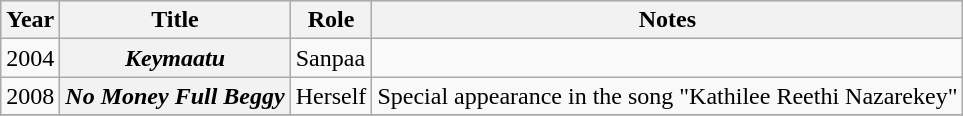<table class="wikitable sortable plainrowheaders">
<tr style="background:#ccc; text-align:center;">
<th scope="col">Year</th>
<th scope="col">Title</th>
<th scope="col">Role</th>
<th scope="col">Notes</th>
</tr>
<tr>
<td>2004</td>
<th scope="row"><em>Keymaatu</em></th>
<td>Sanpaa</td>
<td></td>
</tr>
<tr>
<td>2008</td>
<th scope="row"><em>No Money Full Beggy</em></th>
<td>Herself</td>
<td>Special appearance in the song "Kathilee Reethi Nazarekey"</td>
</tr>
<tr>
</tr>
</table>
